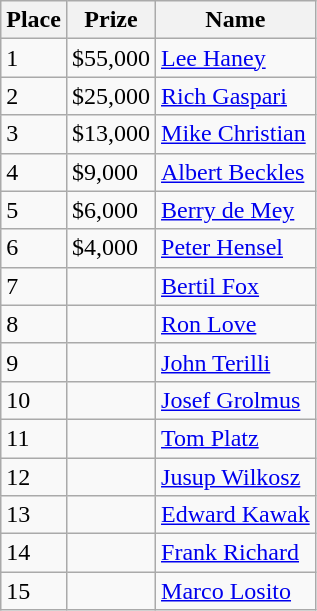<table class="wikitable">
<tr>
<th>Place</th>
<th>Prize</th>
<th>Name</th>
</tr>
<tr>
<td>1</td>
<td>$55,000</td>
<td> <a href='#'>Lee Haney</a></td>
</tr>
<tr>
<td>2</td>
<td>$25,000</td>
<td> <a href='#'>Rich Gaspari</a></td>
</tr>
<tr>
<td>3</td>
<td>$13,000</td>
<td> <a href='#'>Mike Christian</a></td>
</tr>
<tr>
<td>4</td>
<td>$9,000</td>
<td> <a href='#'>Albert Beckles</a></td>
</tr>
<tr>
<td>5</td>
<td>$6,000</td>
<td> <a href='#'>Berry de Mey</a></td>
</tr>
<tr>
<td>6</td>
<td>$4,000</td>
<td> <a href='#'>Peter Hensel</a></td>
</tr>
<tr>
<td>7</td>
<td></td>
<td> <a href='#'>Bertil Fox</a></td>
</tr>
<tr>
<td>8</td>
<td></td>
<td> <a href='#'>Ron Love</a></td>
</tr>
<tr>
<td>9</td>
<td></td>
<td> <a href='#'>John Terilli</a></td>
</tr>
<tr>
<td>10</td>
<td></td>
<td> <a href='#'>Josef Grolmus</a></td>
</tr>
<tr>
<td>11</td>
<td></td>
<td> <a href='#'>Tom Platz</a></td>
</tr>
<tr>
<td>12</td>
<td></td>
<td> <a href='#'>Jusup Wilkosz</a></td>
</tr>
<tr>
<td>13</td>
<td></td>
<td> <a href='#'>Edward Kawak</a></td>
</tr>
<tr>
<td>14</td>
<td></td>
<td> <a href='#'>Frank Richard</a></td>
</tr>
<tr>
<td>15</td>
<td></td>
<td> <a href='#'>Marco Losito</a></td>
</tr>
</table>
